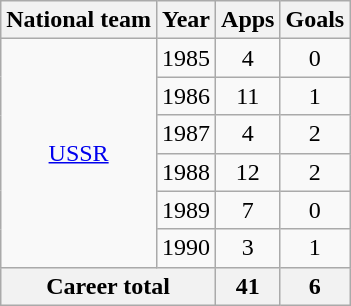<table class="wikitable" style="text-align:center">
<tr>
<th>National team</th>
<th>Year</th>
<th>Apps</th>
<th>Goals</th>
</tr>
<tr>
<td rowspan="6"><a href='#'>USSR</a></td>
<td>1985</td>
<td>4</td>
<td>0</td>
</tr>
<tr>
<td>1986</td>
<td>11</td>
<td>1</td>
</tr>
<tr>
<td>1987</td>
<td>4</td>
<td>2</td>
</tr>
<tr>
<td>1988</td>
<td>12</td>
<td>2</td>
</tr>
<tr>
<td>1989</td>
<td>7</td>
<td>0</td>
</tr>
<tr>
<td>1990</td>
<td>3</td>
<td>1</td>
</tr>
<tr>
<th colspan="2">Career total</th>
<th>41</th>
<th>6</th>
</tr>
</table>
